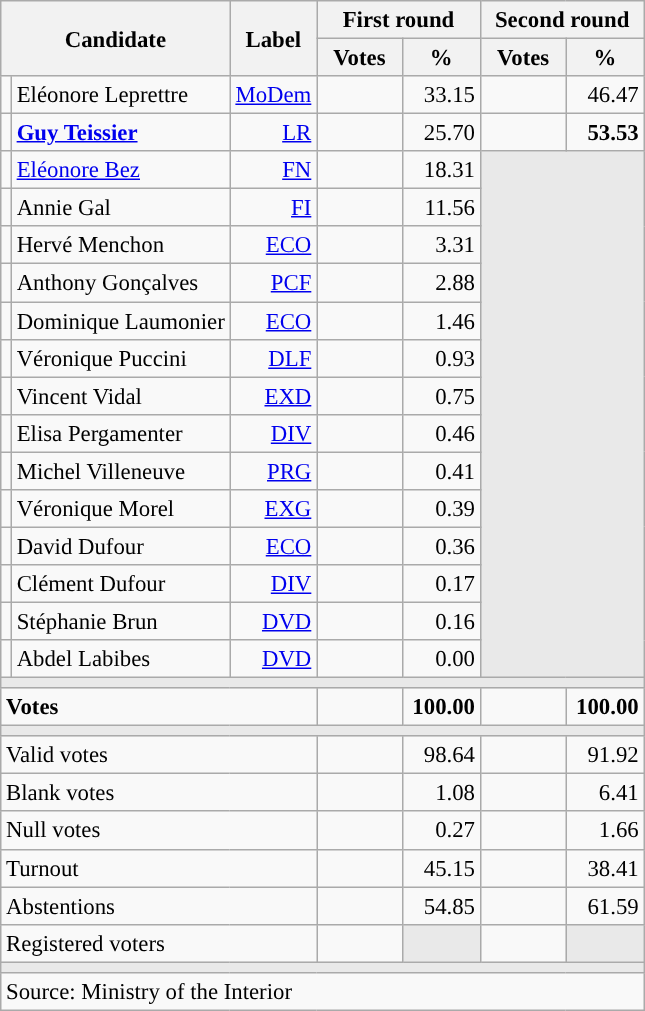<table class="wikitable" style="text-align:right;font-size:95%;">
<tr>
<th rowspan="2" colspan="2">Candidate</th>
<th rowspan="2">Label</th>
<th colspan="2">First round</th>
<th colspan="2">Second round</th>
</tr>
<tr>
<th style="width:50px;">Votes</th>
<th style="width:45px;">%</th>
<th style="width:50px;">Votes</th>
<th style="width:45px;">%</th>
</tr>
<tr>
<td style="color:inherit;background:"></td>
<td style="text-align:left;">Eléonore Leprettre</td>
<td><a href='#'>MoDem</a></td>
<td></td>
<td>33.15</td>
<td></td>
<td>46.47</td>
</tr>
<tr>
<td style="color:inherit;background:"></td>
<td style="text-align:left;"><strong><a href='#'>Guy Teissier</a></strong></td>
<td><a href='#'>LR</a></td>
<td></td>
<td>25.70</td>
<td><strong></strong></td>
<td><strong>53.53</strong></td>
</tr>
<tr>
<td style="color:inherit;background:"></td>
<td style="text-align:left;"><a href='#'>Eléonore Bez</a></td>
<td><a href='#'>FN</a></td>
<td></td>
<td>18.31</td>
<td colspan="2" rowspan="14" style="background:#E9E9E9;"></td>
</tr>
<tr>
<td style="color:inherit;background:"></td>
<td style="text-align:left;">Annie Gal</td>
<td><a href='#'>FI</a></td>
<td></td>
<td>11.56</td>
</tr>
<tr>
<td style="color:inherit;background:"></td>
<td style="text-align:left;">Hervé Menchon</td>
<td><a href='#'>ECO</a></td>
<td></td>
<td>3.31</td>
</tr>
<tr>
<td style="color:inherit;background:"></td>
<td style="text-align:left;">Anthony Gonçalves</td>
<td><a href='#'>PCF</a></td>
<td></td>
<td>2.88</td>
</tr>
<tr>
<td style="color:inherit;background:"></td>
<td style="text-align:left;">Dominique Laumonier</td>
<td><a href='#'>ECO</a></td>
<td></td>
<td>1.46</td>
</tr>
<tr>
<td style="color:inherit;background:"></td>
<td style="text-align:left;">Véronique Puccini</td>
<td><a href='#'>DLF</a></td>
<td></td>
<td>0.93</td>
</tr>
<tr>
<td style="color:inherit;background:"></td>
<td style="text-align:left;">Vincent Vidal</td>
<td><a href='#'>EXD</a></td>
<td></td>
<td>0.75</td>
</tr>
<tr>
<td style="color:inherit;background:"></td>
<td style="text-align:left;">Elisa Pergamenter</td>
<td><a href='#'>DIV</a></td>
<td></td>
<td>0.46</td>
</tr>
<tr>
<td style="color:inherit;background:"></td>
<td style="text-align:left;">Michel Villeneuve</td>
<td><a href='#'>PRG</a></td>
<td></td>
<td>0.41</td>
</tr>
<tr>
<td style="color:inherit;background:"></td>
<td style="text-align:left;">Véronique Morel</td>
<td><a href='#'>EXG</a></td>
<td></td>
<td>0.39</td>
</tr>
<tr>
<td style="color:inherit;background:"></td>
<td style="text-align:left;">David Dufour</td>
<td><a href='#'>ECO</a></td>
<td></td>
<td>0.36</td>
</tr>
<tr>
<td style="color:inherit;background:"></td>
<td style="text-align:left;">Clément Dufour</td>
<td><a href='#'>DIV</a></td>
<td></td>
<td>0.17</td>
</tr>
<tr>
<td style="color:inherit;background:"></td>
<td style="text-align:left;">Stéphanie Brun</td>
<td><a href='#'>DVD</a></td>
<td></td>
<td>0.16</td>
</tr>
<tr>
<td style="color:inherit;background:"></td>
<td style="text-align:left;">Abdel Labibes</td>
<td><a href='#'>DVD</a></td>
<td></td>
<td>0.00</td>
</tr>
<tr>
<td colspan="7" style="background:#E9E9E9;"></td>
</tr>
<tr style="font-weight:bold;">
<td colspan="3" style="text-align:left;">Votes</td>
<td></td>
<td>100.00</td>
<td></td>
<td>100.00</td>
</tr>
<tr>
<td colspan="7" style="background:#E9E9E9;"></td>
</tr>
<tr>
<td colspan="3" style="text-align:left;">Valid votes</td>
<td></td>
<td>98.64</td>
<td></td>
<td>91.92</td>
</tr>
<tr>
<td colspan="3" style="text-align:left;">Blank votes</td>
<td></td>
<td>1.08</td>
<td></td>
<td>6.41</td>
</tr>
<tr>
<td colspan="3" style="text-align:left;">Null votes</td>
<td></td>
<td>0.27</td>
<td></td>
<td>1.66</td>
</tr>
<tr>
<td colspan="3" style="text-align:left;">Turnout</td>
<td></td>
<td>45.15</td>
<td></td>
<td>38.41</td>
</tr>
<tr>
<td colspan="3" style="text-align:left;">Abstentions</td>
<td></td>
<td>54.85</td>
<td></td>
<td>61.59</td>
</tr>
<tr>
<td colspan="3" style="text-align:left;">Registered voters</td>
<td></td>
<td style="background:#E9E9E9;"></td>
<td></td>
<td style="background:#E9E9E9;"></td>
</tr>
<tr>
<td colspan="7" style="background:#E9E9E9;"></td>
</tr>
<tr>
<td colspan="7" style="text-align:left;">Source: Ministry of the Interior</td>
</tr>
</table>
